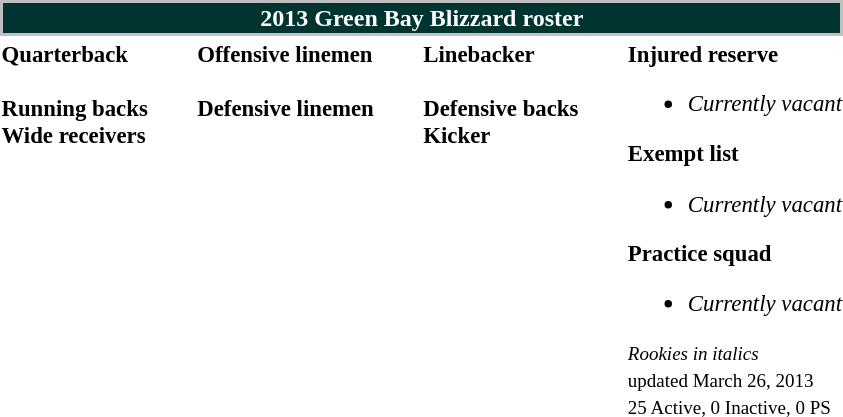<table class="toccolours" style="text-align: left;">
<tr>
<th colspan="7" style="background:#003431; border:2px solid #C0C0C0; color:white; text-align:center;"><strong>2013 Green Bay Blizzard roster</strong></th>
</tr>
<tr>
<td style="font-size: 95%;" valign="top"><strong>Quarterback</strong><br>
<br><strong>Running backs</strong>

<br><strong>Wide receivers</strong>




</td>
<td style="width: 25px;"></td>
<td style="font-size: 95%;" valign="top"><strong>Offensive linemen</strong><br>

<br><strong>Defensive linemen</strong>



</td>
<td style="width: 25px;"></td>
<td style="font-size: 95%;" valign="top"><strong>Linebacker</strong><br><br><strong>Defensive backs</strong>






<br><strong>Kicker</strong>
</td>
<td style="width: 25px;"></td>
<td style="font-size: 95%;" valign="top"><strong>Injured reserve</strong><br><ul><li><em>Currently vacant</em></li></ul><strong>Exempt list</strong><ul><li><em>Currently vacant</em></li></ul><strong>Practice squad</strong><ul><li><em>Currently vacant</em></li></ul><small><em>Rookies in italics</em><br><span></span> updated March 26, 2013<br>25 Active, 0 Inactive, 0 PS</small></td>
</tr>
<tr>
</tr>
</table>
